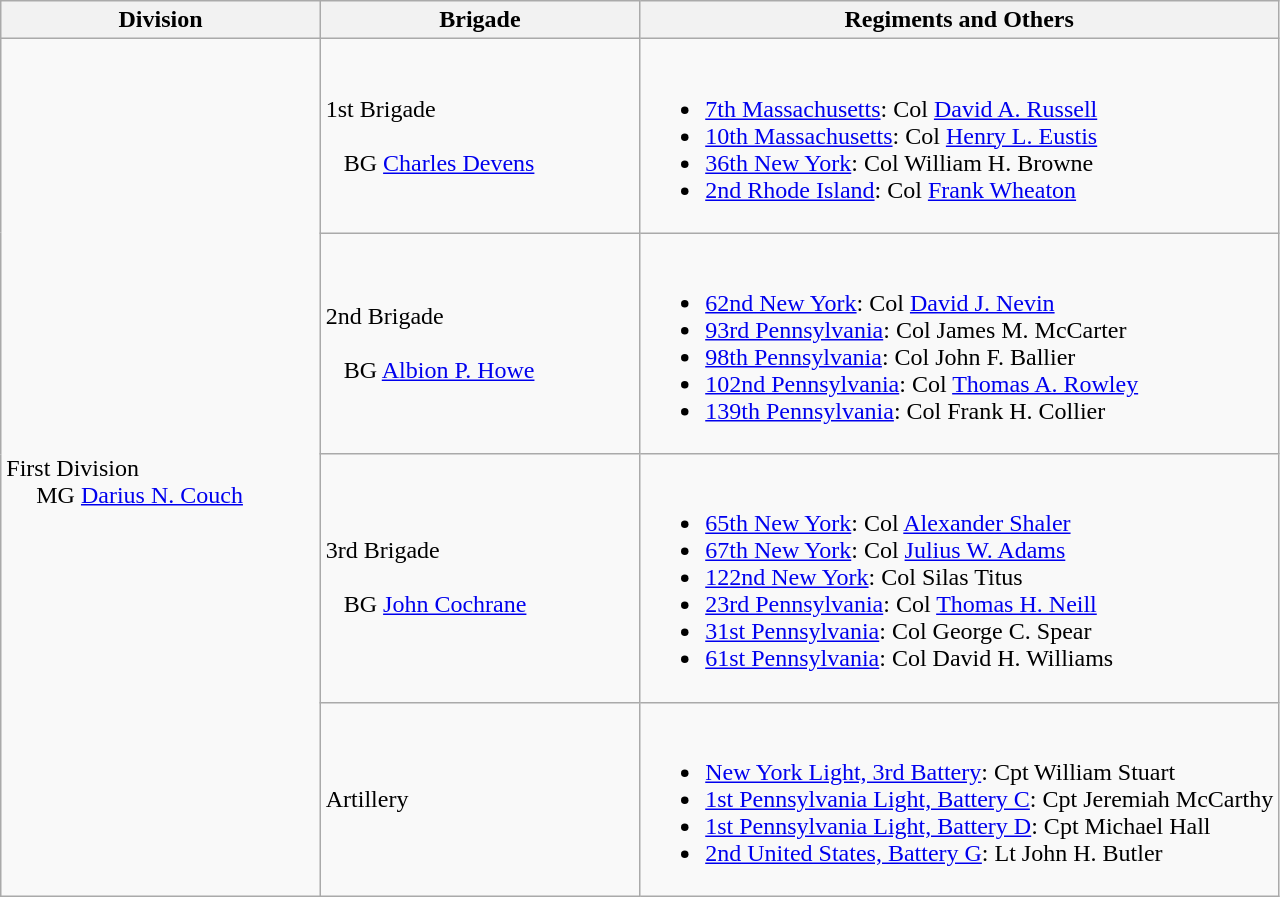<table class="wikitable">
<tr>
<th width=25%>Division</th>
<th width=25%>Brigade</th>
<th>Regiments and Others</th>
</tr>
<tr>
<td rowspan=4><br>First Division
<br>    
MG <a href='#'>Darius N. Couch</a></td>
<td>1st Brigade<br><br>  
BG <a href='#'>Charles Devens</a></td>
<td><br><ul><li><a href='#'>7th Massachusetts</a>: Col <a href='#'>David A. Russell</a></li><li><a href='#'>10th Massachusetts</a>: Col <a href='#'>Henry L. Eustis</a></li><li><a href='#'>36th New York</a>: Col William H. Browne</li><li><a href='#'>2nd Rhode Island</a>: Col <a href='#'>Frank Wheaton</a></li></ul></td>
</tr>
<tr>
<td>2nd Brigade<br><br>  
BG <a href='#'>Albion P. Howe</a></td>
<td><br><ul><li><a href='#'>62nd New York</a>: Col <a href='#'>David J. Nevin</a></li><li><a href='#'>93rd Pennsylvania</a>: Col James M. McCarter</li><li><a href='#'>98th Pennsylvania</a>: Col John F. Ballier</li><li><a href='#'>102nd Pennsylvania</a>: Col <a href='#'>Thomas A. Rowley</a></li><li><a href='#'>139th Pennsylvania</a>: Col Frank H. Collier</li></ul></td>
</tr>
<tr>
<td>3rd Brigade<br><br>  
BG <a href='#'>John Cochrane</a></td>
<td><br><ul><li><a href='#'>65th New York</a>: Col <a href='#'>Alexander Shaler</a></li><li><a href='#'>67th New York</a>: Col <a href='#'>Julius W. Adams</a></li><li><a href='#'>122nd New York</a>: Col Silas Titus</li><li><a href='#'>23rd Pennsylvania</a>: Col <a href='#'>Thomas H. Neill</a></li><li><a href='#'>31st Pennsylvania</a>: Col George C. Spear</li><li><a href='#'>61st Pennsylvania</a>: Col David H. Williams</li></ul></td>
</tr>
<tr>
<td>Artillery</td>
<td><br><ul><li><a href='#'>New York Light, 3rd Battery</a>: Cpt William Stuart</li><li><a href='#'>1st Pennsylvania Light, Battery C</a>: Cpt Jeremiah McCarthy</li><li><a href='#'>1st Pennsylvania Light, Battery D</a>: Cpt Michael Hall</li><li><a href='#'>2nd United States, Battery G</a>: Lt John H. Butler</li></ul></td>
</tr>
</table>
